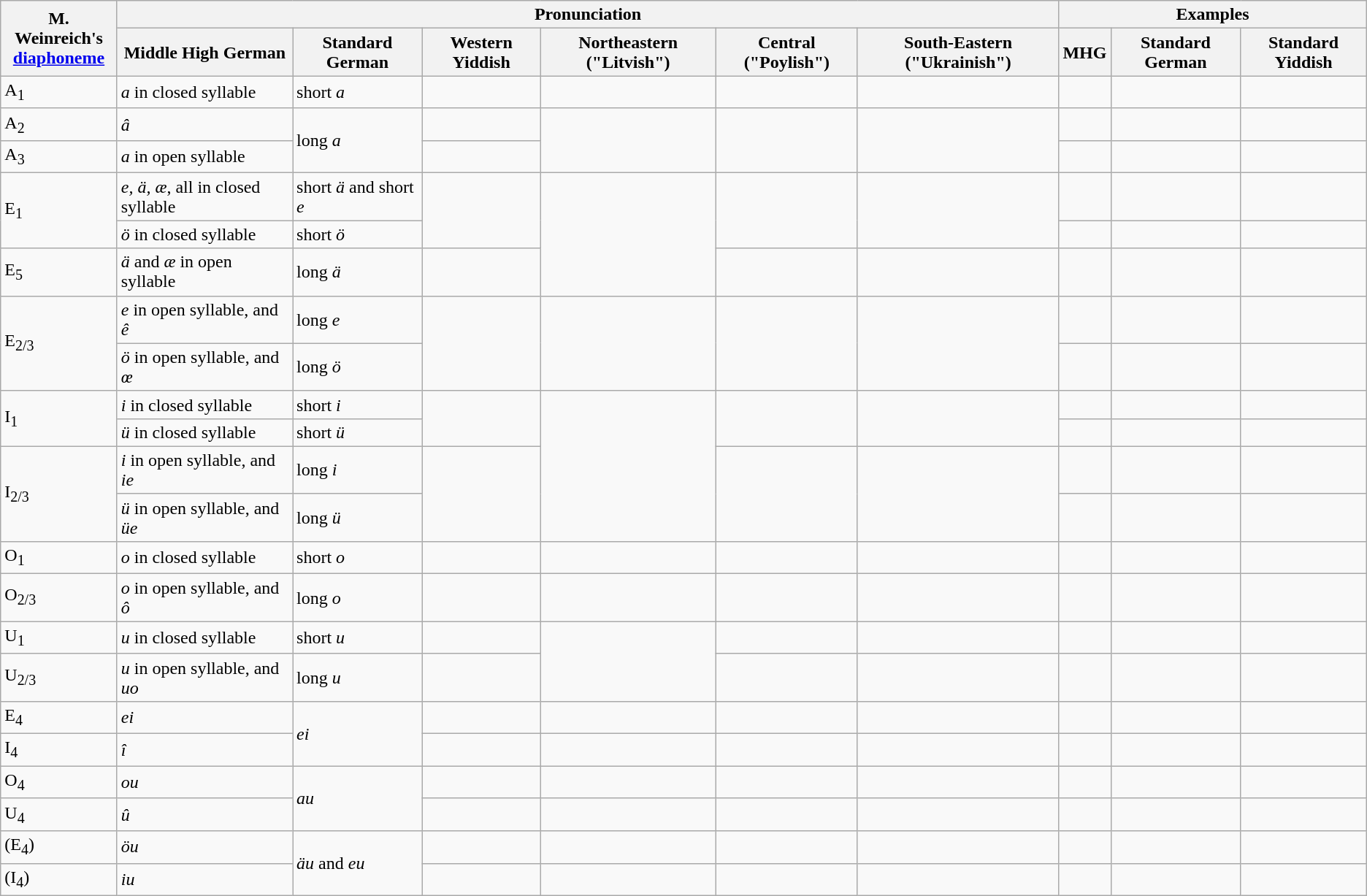<table class="wikitable">
<tr>
<th rowspan="2">M. Weinreich's<br><a href='#'>diaphoneme</a></th>
<th colspan="6">Pronunciation</th>
<th colspan="3">Examples</th>
</tr>
<tr>
<th>Middle High German</th>
<th>Standard German</th>
<th>Western Yiddish</th>
<th>Northeastern ("Litvish")</th>
<th>Central ("Poylish")</th>
<th>South-Eastern ("Ukrainish")</th>
<th>MHG</th>
<th>Standard German</th>
<th>Standard Yiddish</th>
</tr>
<tr>
<td>A<sub>1</sub></td>
<td><em>a</em> in closed syllable</td>
<td>short <em>a</em> </td>
<td></td>
<td></td>
<td></td>
<td></td>
<td></td>
<td> </td>
<td> </td>
</tr>
<tr>
<td>A<sub>2</sub></td>
<td><em>â</em></td>
<td rowspan="2">long <em>a</em> </td>
<td></td>
<td rowspan="2"></td>
<td rowspan="2"></td>
<td rowspan="2"></td>
<td></td>
<td> </td>
<td> </td>
</tr>
<tr>
<td>A<sub>3</sub></td>
<td><em>a</em> in open syllable</td>
<td></td>
<td></td>
<td> </td>
<td> </td>
</tr>
<tr>
<td rowspan="2">E<sub>1</sub></td>
<td><em>e, ä, æ</em>, all in closed syllable</td>
<td>short <em>ä</em> and short <em>e</em> </td>
<td rowspan="2"></td>
<td rowspan="3"></td>
<td rowspan="2"></td>
<td rowspan="2"></td>
<td></td>
<td> </td>
<td> </td>
</tr>
<tr>
<td><em>ö</em> in closed syllable</td>
<td>short <em>ö</em> </td>
<td></td>
<td> </td>
<td> </td>
</tr>
<tr>
<td>E<sub>5</sub></td>
<td><em>ä</em> and <em>æ</em> in open syllable</td>
<td>long <em>ä</em> </td>
<td></td>
<td></td>
<td></td>
<td></td>
<td> </td>
<td> </td>
</tr>
<tr>
<td rowspan="2">E<sub>2/3</sub></td>
<td><em>e</em> in open syllable, and <em>ê</em></td>
<td>long <em>e</em> </td>
<td rowspan="2"></td>
<td rowspan="2"></td>
<td rowspan="2"></td>
<td rowspan="2"></td>
<td></td>
<td> </td>
<td> </td>
</tr>
<tr>
<td><em>ö</em> in open syllable, and <em>œ</em></td>
<td>long <em>ö</em> </td>
<td></td>
<td> </td>
<td> </td>
</tr>
<tr>
<td rowspan="2">I<sub>1</sub></td>
<td><em>i</em> in closed syllable</td>
<td>short <em>i</em> </td>
<td rowspan="2"></td>
<td rowspan="4"></td>
<td rowspan="2"></td>
<td rowspan="2"></td>
<td></td>
<td> </td>
<td> </td>
</tr>
<tr>
<td><em>ü</em> in closed syllable</td>
<td>short <em>ü</em> </td>
<td></td>
<td> </td>
<td> </td>
</tr>
<tr>
<td rowspan="2">I<sub>2/3</sub></td>
<td><em>i</em> in open syllable, and <em>ie</em></td>
<td>long <em>i</em> </td>
<td rowspan="2"></td>
<td rowspan="2"></td>
<td rowspan="2"></td>
<td></td>
<td> </td>
<td> </td>
</tr>
<tr>
<td><em>ü</em> in open syllable, and <em>üe</em></td>
<td>long <em>ü</em> </td>
<td></td>
<td> </td>
<td> </td>
</tr>
<tr>
<td>O<sub>1</sub></td>
<td><em>o</em> in closed syllable</td>
<td>short <em>o</em> </td>
<td></td>
<td></td>
<td></td>
<td></td>
<td></td>
<td> </td>
<td> </td>
</tr>
<tr>
<td>O<sub>2/3</sub></td>
<td><em>o</em> in open syllable, and <em>ô</em></td>
<td>long <em>o</em> </td>
<td></td>
<td></td>
<td></td>
<td></td>
<td></td>
<td> </td>
<td> </td>
</tr>
<tr>
<td>U<sub>1</sub></td>
<td><em>u</em> in closed syllable</td>
<td>short <em>u</em> </td>
<td></td>
<td rowspan="2"></td>
<td></td>
<td></td>
<td></td>
<td> </td>
<td> </td>
</tr>
<tr>
<td>U<sub>2/3</sub></td>
<td><em>u</em> in open syllable, and <em>uo</em></td>
<td>long <em>u</em> </td>
<td></td>
<td></td>
<td></td>
<td></td>
<td> </td>
<td> </td>
</tr>
<tr>
<td>E<sub>4</sub></td>
<td><em>ei</em></td>
<td rowspan="2"><em>ei</em> </td>
<td></td>
<td></td>
<td></td>
<td></td>
<td></td>
<td> </td>
<td> </td>
</tr>
<tr>
<td>I<sub>4</sub></td>
<td><em>î</em></td>
<td></td>
<td></td>
<td></td>
<td></td>
<td></td>
<td> </td>
<td> </td>
</tr>
<tr>
<td>O<sub>4</sub></td>
<td><em>ou</em></td>
<td rowspan="2"><em>au</em> </td>
<td></td>
<td></td>
<td></td>
<td></td>
<td></td>
<td> </td>
<td> </td>
</tr>
<tr>
<td>U<sub>4</sub></td>
<td><em>û</em></td>
<td></td>
<td></td>
<td></td>
<td></td>
<td></td>
<td></td>
<td> </td>
</tr>
<tr>
<td>(E<sub>4</sub>)</td>
<td><em>öu</em></td>
<td rowspan="2"><em>äu</em> and <em>eu</em> </td>
<td></td>
<td></td>
<td></td>
<td></td>
<td></td>
<td> </td>
<td> </td>
</tr>
<tr>
<td>(I<sub>4</sub>)</td>
<td><em>iu</em></td>
<td></td>
<td></td>
<td></td>
<td></td>
<td></td>
<td> </td>
<td> </td>
</tr>
</table>
